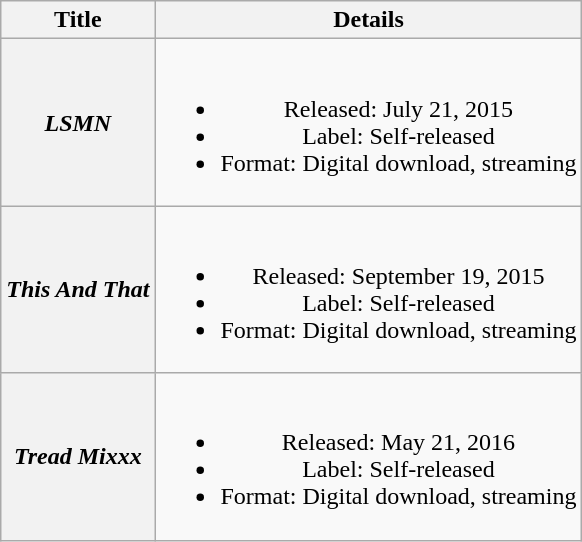<table class="wikitable plainrowheaders" style="text-align:center;">
<tr>
<th scope="col">Title</th>
<th scope="col">Details</th>
</tr>
<tr>
<th scope="row"><em>LSMN</em></th>
<td><br><ul><li>Released: July 21, 2015</li><li>Label: Self-released</li><li>Format: Digital download, streaming</li></ul></td>
</tr>
<tr>
<th scope="row"><em>This And That</em></th>
<td><br><ul><li>Released: September 19, 2015</li><li>Label: Self-released</li><li>Format: Digital download, streaming</li></ul></td>
</tr>
<tr>
<th scope="row"><em>Tread Mixxx</em></th>
<td><br><ul><li>Released: May 21, 2016</li><li>Label: Self-released</li><li>Format: Digital download, streaming</li></ul></td>
</tr>
</table>
